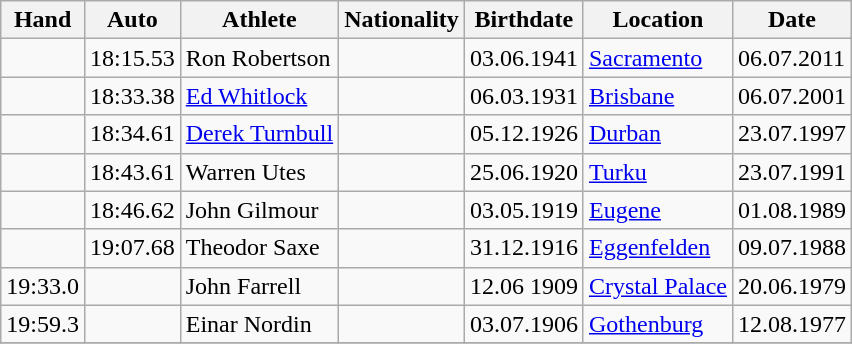<table class="wikitable">
<tr>
<th>Hand</th>
<th>Auto</th>
<th>Athlete</th>
<th>Nationality</th>
<th>Birthdate</th>
<th>Location</th>
<th>Date</th>
</tr>
<tr>
<td></td>
<td>18:15.53</td>
<td>Ron Robertson</td>
<td></td>
<td>03.06.1941</td>
<td><a href='#'>Sacramento</a></td>
<td>06.07.2011</td>
</tr>
<tr>
<td></td>
<td>18:33.38</td>
<td><a href='#'>Ed Whitlock</a></td>
<td></td>
<td>06.03.1931</td>
<td><a href='#'>Brisbane</a></td>
<td>06.07.2001</td>
</tr>
<tr>
<td></td>
<td>18:34.61</td>
<td><a href='#'>Derek Turnbull</a></td>
<td></td>
<td>05.12.1926</td>
<td><a href='#'>Durban</a></td>
<td>23.07.1997</td>
</tr>
<tr>
<td></td>
<td>18:43.61</td>
<td>Warren Utes</td>
<td></td>
<td>25.06.1920</td>
<td><a href='#'>Turku</a></td>
<td>23.07.1991</td>
</tr>
<tr>
<td></td>
<td>18:46.62</td>
<td>John Gilmour</td>
<td></td>
<td>03.05.1919</td>
<td><a href='#'>Eugene</a></td>
<td>01.08.1989</td>
</tr>
<tr>
<td></td>
<td>19:07.68</td>
<td>Theodor Saxe</td>
<td></td>
<td>31.12.1916</td>
<td><a href='#'>Eggenfelden</a></td>
<td>09.07.1988</td>
</tr>
<tr>
<td>19:33.0</td>
<td></td>
<td>John Farrell</td>
<td></td>
<td>12.06 1909</td>
<td><a href='#'>Crystal Palace</a></td>
<td>20.06.1979</td>
</tr>
<tr>
<td>19:59.3</td>
<td></td>
<td>Einar Nordin</td>
<td></td>
<td>03.07.1906</td>
<td><a href='#'>Gothenburg</a></td>
<td>12.08.1977</td>
</tr>
<tr>
</tr>
</table>
